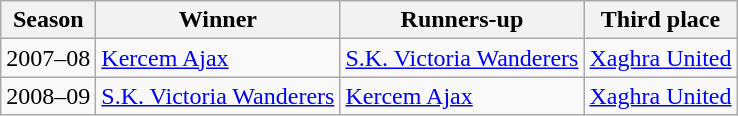<table class="wikitable sortable">
<tr>
<th>Season</th>
<th>Winner</th>
<th>Runners-up</th>
<th>Third place</th>
</tr>
<tr>
<td align="center">2007–08</td>
<td><a href='#'>Kercem Ajax</a></td>
<td><a href='#'>S.K. Victoria Wanderers</a></td>
<td><a href='#'>Xaghra United</a></td>
</tr>
<tr>
<td align="center">2008–09</td>
<td><a href='#'>S.K. Victoria Wanderers</a></td>
<td><a href='#'>Kercem Ajax</a></td>
<td><a href='#'>Xaghra United</a></td>
</tr>
</table>
